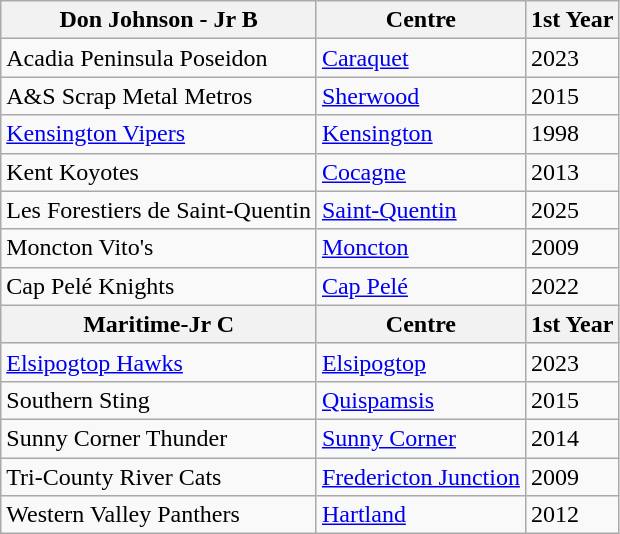<table class="wikitable">
<tr>
<th><strong>Don Johnson - Jr B</strong></th>
<th>Centre</th>
<th>1st Year</th>
</tr>
<tr>
<td>Acadia Peninsula Poseidon</td>
<td><a href='#'>Caraquet</a></td>
<td>2023</td>
</tr>
<tr>
<td>A&S Scrap Metal Metros</td>
<td><a href='#'>Sherwood</a></td>
<td>2015</td>
</tr>
<tr>
<td><a href='#'>Kensington Vipers</a></td>
<td><a href='#'>Kensington</a></td>
<td>1998</td>
</tr>
<tr>
<td>Kent Koyotes</td>
<td><a href='#'>Cocagne</a></td>
<td>2013</td>
</tr>
<tr>
<td>Les Forestiers de Saint-Quentin</td>
<td><a href='#'>Saint-Quentin</a></td>
<td>2025</td>
</tr>
<tr>
<td>Moncton Vito's</td>
<td><a href='#'>Moncton</a></td>
<td>2009</td>
</tr>
<tr>
<td>Cap Pelé Knights</td>
<td><a href='#'>Cap Pelé</a></td>
<td>2022</td>
</tr>
<tr>
<th><strong>Maritime-Jr C</strong></th>
<th>Centre</th>
<th>1st Year</th>
</tr>
<tr>
<td><a href='#'>Elsipogtop Hawks</a></td>
<td><a href='#'>Elsipogtop</a></td>
<td>2023</td>
</tr>
<tr>
<td>Southern Sting</td>
<td><a href='#'>Quispamsis</a></td>
<td>2015</td>
</tr>
<tr>
<td>Sunny Corner Thunder</td>
<td><a href='#'>Sunny Corner</a></td>
<td>2014</td>
</tr>
<tr>
<td>Tri-County River Cats</td>
<td><a href='#'>Fredericton Junction</a></td>
<td>2009</td>
</tr>
<tr>
<td>Western Valley Panthers</td>
<td><a href='#'>Hartland</a></td>
<td>2012</td>
</tr>
</table>
